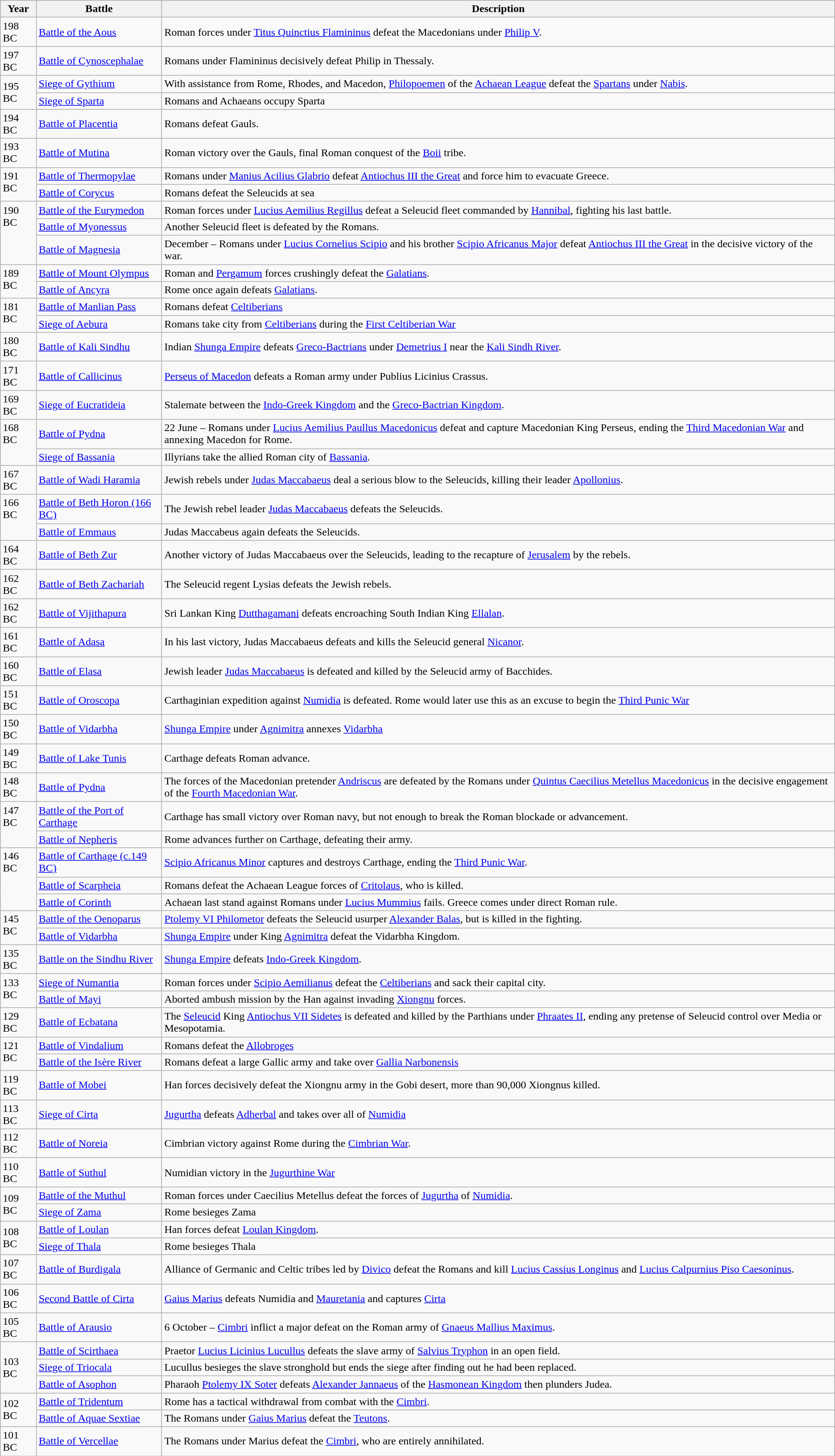<table class="wikitable sortable">
<tr>
<th class="unsortable">Year</th>
<th class="unsortable">Battle</th>
<th class="unsortable">Description</th>
</tr>
<tr>
<td valign=top>198 BC</td>
<td><a href='#'>Battle of the Aous</a></td>
<td>Roman forces under <a href='#'>Titus Quinctius Flamininus</a> defeat the Macedonians under <a href='#'>Philip V</a>.</td>
</tr>
<tr>
<td valign=top>197 BC</td>
<td><a href='#'>Battle of Cynoscephalae</a></td>
<td>Romans under Flamininus decisively defeat Philip in Thessaly.</td>
</tr>
<tr>
<td rowspan="2">195 BC</td>
<td><a href='#'>Siege of Gythium</a></td>
<td>With assistance from Rome, Rhodes, and Macedon, <a href='#'>Philopoemen</a> of the <a href='#'>Achaean League</a> defeat the <a href='#'>Spartans</a> under <a href='#'>Nabis</a>.</td>
</tr>
<tr>
<td><a href='#'>Siege of Sparta</a></td>
<td>Romans and Achaeans occupy Sparta</td>
</tr>
<tr>
<td valign="top">194 BC</td>
<td><a href='#'>Battle of Placentia</a></td>
<td>Romans defeat Gauls.</td>
</tr>
<tr>
<td>193 BC</td>
<td><a href='#'>Battle of Mutina</a></td>
<td>Roman victory over the Gauls, final Roman conquest of the <a href='#'>Boii</a> tribe.</td>
</tr>
<tr>
<td rowspan="2" valign="top">191 BC</td>
<td><a href='#'>Battle of Thermopylae</a></td>
<td>Romans under <a href='#'>Manius Acilius Glabrio</a> defeat <a href='#'>Antiochus III the Great</a> and force him to evacuate Greece.</td>
</tr>
<tr>
<td><a href='#'>Battle of Corycus</a></td>
<td>Romans defeat the Seleucids at sea</td>
</tr>
<tr>
<td rowspan=3 valign=top>190 BC</td>
<td><a href='#'>Battle of the Eurymedon</a></td>
<td>Roman forces under <a href='#'>Lucius Aemilius Regillus</a> defeat a Seleucid fleet commanded by <a href='#'>Hannibal</a>, fighting his last battle.</td>
</tr>
<tr>
<td><a href='#'>Battle of Myonessus</a></td>
<td>Another Seleucid fleet is defeated by the Romans.</td>
</tr>
<tr>
<td><a href='#'>Battle of Magnesia</a></td>
<td>December –  Romans under <a href='#'>Lucius Cornelius Scipio</a> and his brother <a href='#'>Scipio Africanus Major</a> defeat <a href='#'>Antiochus III the Great</a> in the decisive victory of the war.</td>
</tr>
<tr>
<td rowspan=2 valign=top>189 BC</td>
<td><a href='#'>Battle of Mount Olympus</a></td>
<td>Roman and <a href='#'>Pergamum</a> forces crushingly defeat the <a href='#'>Galatians</a>.</td>
</tr>
<tr>
<td><a href='#'>Battle of Ancyra</a></td>
<td>Rome once again defeats <a href='#'>Galatians</a>.</td>
</tr>
<tr>
<td rowspan=2 valign=top>181 BC</td>
<td><a href='#'>Battle of Manlian Pass</a></td>
<td>Romans defeat <a href='#'>Celtiberians</a></td>
</tr>
<tr>
<td><a href='#'>Siege of Aebura</a></td>
<td>Romans take city from <a href='#'>Celtiberians</a> during the <a href='#'>First Celtiberian War</a></td>
</tr>
<tr>
<td valign=top>180 BC</td>
<td><a href='#'>Battle of Kali Sindhu</a></td>
<td>Indian <a href='#'>Shunga Empire</a> defeats <a href='#'>Greco-Bactrians</a> under <a href='#'>Demetrius I</a> near the <a href='#'>Kali Sindh River</a>.</td>
</tr>
<tr>
<td valign=top>171 BC</td>
<td><a href='#'>Battle of Callicinus</a></td>
<td><a href='#'>Perseus of Macedon</a> defeats a Roman army under Publius Licinius Crassus.</td>
</tr>
<tr>
<td valign=top>169 BC</td>
<td><a href='#'>Siege of Eucratideia</a></td>
<td>Stalemate between the <a href='#'>Indo-Greek Kingdom</a> and the <a href='#'>Greco-Bactrian Kingdom</a>.</td>
</tr>
<tr>
<td rowspan=2 valign=top>168 BC</td>
<td><a href='#'>Battle of Pydna</a></td>
<td>22 June – Romans under <a href='#'>Lucius Aemilius Paullus Macedonicus</a> defeat and capture Macedonian King Perseus, ending the <a href='#'>Third Macedonian War</a> and annexing Macedon for Rome.</td>
</tr>
<tr>
<td><a href='#'>Siege of Bassania</a></td>
<td>Illyrians take the allied Roman city of <a href='#'>Bassania</a>.</td>
</tr>
<tr>
<td valign=top>167 BC</td>
<td><a href='#'>Battle of Wadi Haramia</a></td>
<td>Jewish rebels under <a href='#'>Judas Maccabaeus</a> deal a serious blow to the Seleucids, killing their leader <a href='#'>Apollonius</a>.</td>
</tr>
<tr>
<td rowspan=2 valign=top>166 BC</td>
<td><a href='#'>Battle of Beth Horon (166 BC)</a></td>
<td>The Jewish rebel leader <a href='#'>Judas Maccabaeus</a> defeats the Seleucids.</td>
</tr>
<tr>
<td><a href='#'>Battle of Emmaus</a></td>
<td>Judas Maccabeus again defeats the Seleucids.</td>
</tr>
<tr>
<td valign=top>164 BC</td>
<td><a href='#'>Battle of Beth Zur</a></td>
<td>Another victory of Judas Maccabaeus over the Seleucids, leading to the recapture of <a href='#'>Jerusalem</a> by the rebels.</td>
</tr>
<tr>
<td valign=top>162 BC</td>
<td><a href='#'>Battle of Beth Zachariah</a></td>
<td>The Seleucid regent Lysias defeats the Jewish rebels.</td>
</tr>
<tr>
<td valign=top>162 BC</td>
<td><a href='#'>Battle of Vijithapura</a></td>
<td>Sri Lankan King <a href='#'>Dutthagamani</a> defeats encroaching South Indian King <a href='#'>Ellalan</a>.</td>
</tr>
<tr>
<td valign=top>161 BC</td>
<td><a href='#'>Battle of Adasa</a></td>
<td>In his last victory, Judas Maccabaeus defeats and kills the Seleucid general <a href='#'>Nicanor</a>.</td>
</tr>
<tr>
<td valign=top>160 BC</td>
<td><a href='#'>Battle of Elasa</a></td>
<td>Jewish leader <a href='#'>Judas Maccabaeus</a> is defeated and killed by the Seleucid army of Bacchides.</td>
</tr>
<tr>
<td>151 BC</td>
<td><a href='#'>Battle of Oroscopa</a></td>
<td>Carthaginian expedition against <a href='#'>Numidia</a> is defeated. Rome would later use this as an excuse to begin the <a href='#'>Third Punic War</a></td>
</tr>
<tr>
<td> 150 BC</td>
<td><a href='#'>Battle of Vidarbha</a></td>
<td><a href='#'>Shunga Empire</a> under <a href='#'>Agnimitra</a> annexes <a href='#'>Vidarbha</a></td>
</tr>
<tr>
<td valign=top>149 BC</td>
<td><a href='#'>Battle of Lake Tunis</a></td>
<td>Carthage defeats Roman advance.</td>
</tr>
<tr>
<td valign=top>148 BC</td>
<td><a href='#'>Battle of Pydna</a></td>
<td>The forces of the Macedonian pretender <a href='#'>Andriscus</a> are defeated by the Romans under <a href='#'>Quintus Caecilius Metellus Macedonicus</a> in the decisive engagement of the <a href='#'>Fourth Macedonian War</a>.</td>
</tr>
<tr>
<td rowspan=2 valign=top>147 BC</td>
<td><a href='#'>Battle of the Port of Carthage</a></td>
<td>Carthage has small victory over Roman navy, but not enough to break the Roman blockade or advancement.</td>
</tr>
<tr>
<td><a href='#'>Battle of Nepheris</a></td>
<td>Rome advances further on Carthage, defeating their army.</td>
</tr>
<tr>
<td rowspan="3" valign="top">146 BC</td>
<td><a href='#'>Battle of Carthage (c.149 BC)</a></td>
<td><a href='#'>Scipio Africanus Minor</a> captures and destroys Carthage, ending the <a href='#'>Third Punic War</a>.</td>
</tr>
<tr>
<td><a href='#'>Battle of Scarpheia</a></td>
<td>Romans defeat the Achaean League forces of <a href='#'>Critolaus</a>, who is killed.</td>
</tr>
<tr>
<td><a href='#'>Battle of Corinth</a></td>
<td>Achaean last stand against Romans under <a href='#'>Lucius Mummius</a> fails. Greece comes under direct Roman rule.</td>
</tr>
<tr>
<td rowspan=2 valign=top>145 BC</td>
<td><a href='#'>Battle of the Oenoparus</a></td>
<td><a href='#'>Ptolemy VI Philometor</a> defeats the Seleucid usurper <a href='#'>Alexander Balas</a>, but is killed in the fighting.</td>
</tr>
<tr>
<td><a href='#'>Battle of Vidarbha</a></td>
<td><a href='#'>Shunga Empire</a> under King <a href='#'>Agnimitra</a> defeat the Vidarbha Kingdom.</td>
</tr>
<tr>
<td valign=top>135 BC</td>
<td><a href='#'>Battle on the Sindhu River</a></td>
<td><a href='#'>Shunga Empire</a> defeats <a href='#'>Indo-Greek Kingdom</a>.</td>
</tr>
<tr>
<td rowspan=2 valign=top>133 BC</td>
<td><a href='#'>Siege of Numantia</a></td>
<td>Roman forces under <a href='#'>Scipio Aemilianus</a> defeat the <a href='#'>Celtiberians</a> and sack their capital city.</td>
</tr>
<tr>
<td><a href='#'>Battle of Mayi</a></td>
<td>Aborted ambush mission by the Han against invading <a href='#'>Xiongnu</a> forces.</td>
</tr>
<tr>
<td valign=top>129 BC</td>
<td><a href='#'>Battle of Ecbatana</a></td>
<td>The <a href='#'>Seleucid</a> King <a href='#'>Antiochus VII Sidetes</a> is defeated and killed by the Parthians under <a href='#'>Phraates II</a>, ending any pretense of Seleucid control over Media or Mesopotamia.</td>
</tr>
<tr>
<td rowspan=2 valign=top>121 BC</td>
<td><a href='#'>Battle of Vindalium</a></td>
<td>Romans defeat the <a href='#'>Allobroges</a></td>
</tr>
<tr>
<td><a href='#'>Battle of the Isère River</a></td>
<td>Romans defeat a large Gallic army and take over <a href='#'>Gallia Narbonensis</a></td>
</tr>
<tr>
<td valign=top>119 BC</td>
<td><a href='#'>Battle of Mobei</a></td>
<td>Han forces decisively defeat the Xiongnu army in the Gobi desert, more than 90,000 Xiongnus killed.</td>
</tr>
<tr>
<td>113 BC</td>
<td><a href='#'>Siege of Cirta</a></td>
<td><a href='#'>Jugurtha</a> defeats <a href='#'>Adherbal</a> and takes over all of <a href='#'>Numidia</a></td>
</tr>
<tr>
<td valign=top>112 BC</td>
<td><a href='#'>Battle of Noreia</a></td>
<td>Cimbrian victory against Rome during the <a href='#'>Cimbrian War</a>.</td>
</tr>
<tr>
<td>110 BC</td>
<td><a href='#'>Battle of Suthul</a></td>
<td>Numidian victory in the <a href='#'>Jugurthine War</a></td>
</tr>
<tr>
<td rowspan="2">109<br>BC</td>
<td><a href='#'>Battle of the Muthul</a></td>
<td>Roman forces under Caecilius Metellus defeat the forces of <a href='#'>Jugurtha</a> of <a href='#'>Numidia</a>.</td>
</tr>
<tr>
<td><a href='#'>Siege of Zama</a></td>
<td>Rome besieges Zama</td>
</tr>
<tr>
<td rowspan="2">108 BC</td>
<td><a href='#'>Battle of Loulan</a></td>
<td>Han forces defeat <a href='#'>Loulan Kingdom</a>.</td>
</tr>
<tr>
<td><a href='#'>Siege of Thala</a></td>
<td>Rome besieges Thala</td>
</tr>
<tr>
<td>107 BC</td>
<td><a href='#'>Battle of Burdigala</a></td>
<td>Alliance of Germanic and Celtic tribes led by <a href='#'>Divico</a> defeat the Romans and kill <a href='#'>Lucius Cassius Longinus</a> and <a href='#'>Lucius Calpurnius Piso Caesoninus</a>.</td>
</tr>
<tr>
<td>106 BC</td>
<td><a href='#'>Second Battle of Cirta</a></td>
<td><a href='#'>Gaius Marius</a> defeats Numidia and <a href='#'>Mauretania</a> and captures <a href='#'>Cirta</a></td>
</tr>
<tr>
<td valign=top>105 BC</td>
<td><a href='#'>Battle of Arausio</a></td>
<td>6 October – <a href='#'>Cimbri</a> inflict a major defeat on the Roman army of <a href='#'>Gnaeus Mallius Maximus</a>.</td>
</tr>
<tr>
<td rowspan="3">103 BC</td>
<td><a href='#'>Battle of Scirthaea</a></td>
<td>Praetor <a href='#'>Lucius Licinius Lucullus</a> defeats the slave army of <a href='#'>Salvius Tryphon</a> in an open field.</td>
</tr>
<tr>
<td><a href='#'>Siege of Triocala</a></td>
<td>Lucullus besieges the slave stronghold but ends the siege after finding out he had been replaced.</td>
</tr>
<tr>
<td><a href='#'>Battle of Asophon</a></td>
<td>Pharaoh <a href='#'>Ptolemy IX Soter</a> defeats <a href='#'>Alexander Jannaeus</a> of the <a href='#'>Hasmonean Kingdom</a> then plunders Judea.</td>
</tr>
<tr>
<td rowspan="2">102 BC</td>
<td><a href='#'>Battle of Tridentum</a></td>
<td>Rome has a tactical withdrawal from combat with the <a href='#'>Cimbri</a>.</td>
</tr>
<tr>
<td><a href='#'>Battle of Aquae Sextiae</a></td>
<td>The Romans under <a href='#'>Gaius Marius</a> defeat the <a href='#'>Teutons</a>.</td>
</tr>
<tr>
<td valign=top>101 BC</td>
<td><a href='#'>Battle of Vercellae</a></td>
<td>The Romans under Marius defeat the <a href='#'>Cimbri</a>, who are entirely annihilated.</td>
</tr>
</table>
